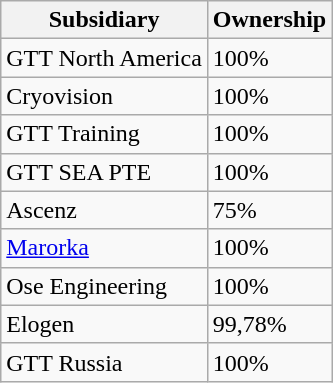<table class="wikitable sortable">
<tr>
<th scope="col">Subsidiary</th>
<th scope="col" data-sort-type="number">Ownership</th>
</tr>
<tr>
<td>GTT North America</td>
<td>100%</td>
</tr>
<tr>
<td>Cryovision</td>
<td>100%</td>
</tr>
<tr>
<td>GTT Training</td>
<td>100%</td>
</tr>
<tr>
<td>GTT SEA PTE</td>
<td>100%</td>
</tr>
<tr>
<td>Ascenz</td>
<td>75%</td>
</tr>
<tr>
<td><a href='#'>Marorka</a></td>
<td>100%</td>
</tr>
<tr>
<td>Ose Engineering</td>
<td>100%</td>
</tr>
<tr>
<td>Elogen</td>
<td>99,78%</td>
</tr>
<tr>
<td>GTT Russia</td>
<td>100%</td>
</tr>
</table>
